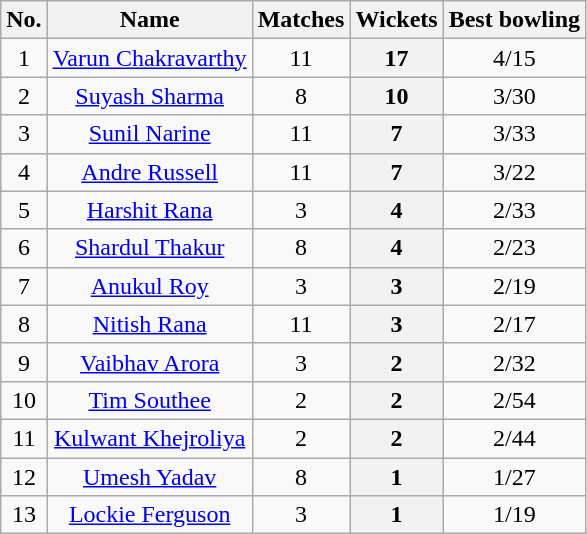<table class="wikitable sortable" style="text-align: center;">
<tr>
<th>No.</th>
<th>Name</th>
<th>Matches</th>
<th>Wickets</th>
<th>Best bowling</th>
</tr>
<tr>
<td>1</td>
<td><a href='#'>Varun Chakravarthy</a></td>
<td>11</td>
<th>17</th>
<td>4/15</td>
</tr>
<tr>
<td>2</td>
<td><a href='#'>Suyash Sharma</a></td>
<td>8</td>
<th>10</th>
<td>3/30</td>
</tr>
<tr>
<td>3</td>
<td><a href='#'>Sunil Narine</a></td>
<td>11</td>
<th>7</th>
<td>3/33</td>
</tr>
<tr>
<td>4</td>
<td><a href='#'>Andre Russell</a></td>
<td>11</td>
<th>7</th>
<td>3/22</td>
</tr>
<tr>
<td>5</td>
<td><a href='#'>Harshit Rana</a></td>
<td>3</td>
<th>4</th>
<td>2/33</td>
</tr>
<tr>
<td>6</td>
<td><a href='#'>Shardul Thakur</a></td>
<td>8</td>
<th>4</th>
<td>2/23</td>
</tr>
<tr>
<td>7</td>
<td><a href='#'>Anukul Roy</a></td>
<td>3</td>
<th>3</th>
<td>2/19</td>
</tr>
<tr>
<td>8</td>
<td><a href='#'>Nitish Rana</a></td>
<td>11</td>
<th>3</th>
<td>2/17</td>
</tr>
<tr>
<td>9</td>
<td><a href='#'>Vaibhav Arora</a></td>
<td>3</td>
<th>2</th>
<td>2/32</td>
</tr>
<tr>
<td>10</td>
<td><a href='#'>Tim Southee</a></td>
<td>2</td>
<th>2</th>
<td>2/54</td>
</tr>
<tr>
<td>11</td>
<td><a href='#'>Kulwant Khejroliya</a></td>
<td>2</td>
<th>2</th>
<td>2/44</td>
</tr>
<tr>
<td>12</td>
<td><a href='#'>Umesh Yadav</a></td>
<td>8</td>
<th>1</th>
<td>1/27</td>
</tr>
<tr>
<td>13</td>
<td><a href='#'>Lockie Ferguson</a></td>
<td>3</td>
<th>1</th>
<td>1/19</td>
</tr>
</table>
